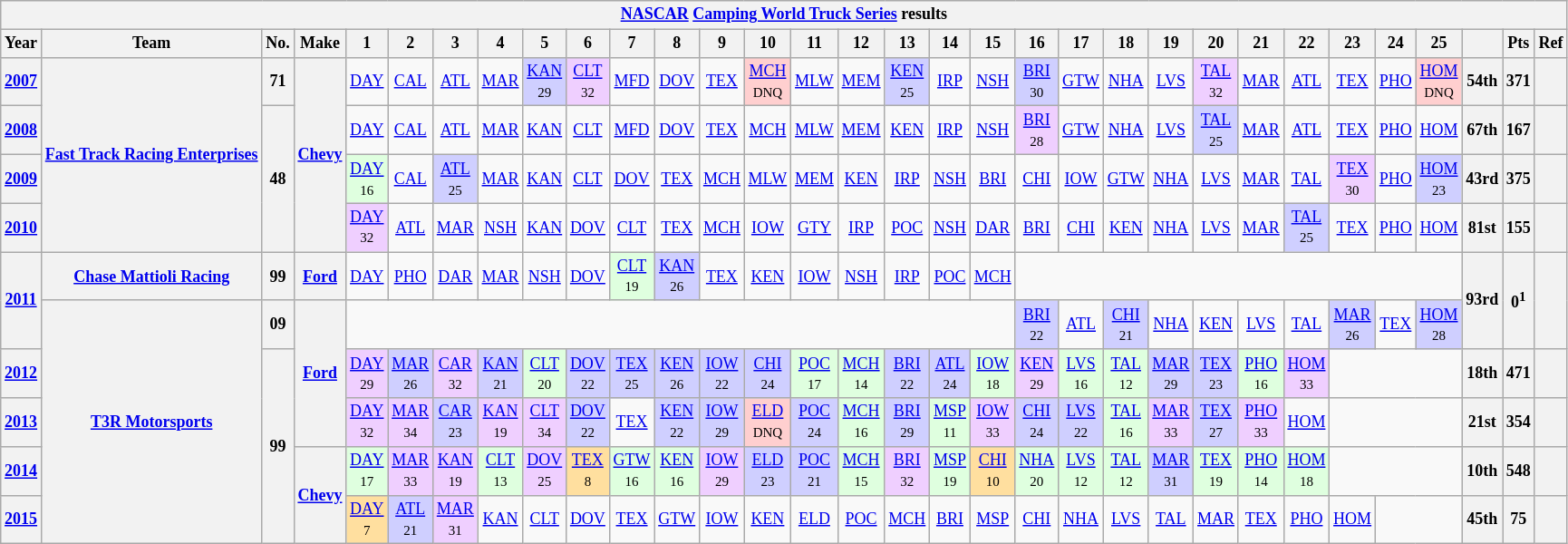<table class="wikitable" style="text-align:center; font-size:75%">
<tr>
<th colspan=45><a href='#'>NASCAR</a> <a href='#'>Camping World Truck Series</a> results</th>
</tr>
<tr>
<th>Year</th>
<th>Team</th>
<th>No.</th>
<th>Make</th>
<th>1</th>
<th>2</th>
<th>3</th>
<th>4</th>
<th>5</th>
<th>6</th>
<th>7</th>
<th>8</th>
<th>9</th>
<th>10</th>
<th>11</th>
<th>12</th>
<th>13</th>
<th>14</th>
<th>15</th>
<th>16</th>
<th>17</th>
<th>18</th>
<th>19</th>
<th>20</th>
<th>21</th>
<th>22</th>
<th>23</th>
<th>24</th>
<th>25</th>
<th></th>
<th>Pts</th>
<th>Ref</th>
</tr>
<tr>
<th><a href='#'>2007</a></th>
<th rowspan=4><a href='#'>Fast Track Racing Enterprises</a></th>
<th>71</th>
<th rowspan=4><a href='#'>Chevy</a></th>
<td><a href='#'>DAY</a></td>
<td><a href='#'>CAL</a></td>
<td><a href='#'>ATL</a></td>
<td><a href='#'>MAR</a></td>
<td style="background:#CFCFFF;"><a href='#'>KAN</a><br><small>29</small></td>
<td style="background:#EFCFFF;"><a href='#'>CLT</a><br><small>32</small></td>
<td><a href='#'>MFD</a></td>
<td><a href='#'>DOV</a></td>
<td><a href='#'>TEX</a></td>
<td style="background:#FFCFCF;"><a href='#'>MCH</a><br><small>DNQ</small></td>
<td><a href='#'>MLW</a></td>
<td><a href='#'>MEM</a></td>
<td style="background:#CFCFFF;"><a href='#'>KEN</a><br><small>25</small></td>
<td><a href='#'>IRP</a></td>
<td><a href='#'>NSH</a></td>
<td style="background:#CFCFFF;"><a href='#'>BRI</a><br><small>30</small></td>
<td><a href='#'>GTW</a></td>
<td><a href='#'>NHA</a></td>
<td><a href='#'>LVS</a></td>
<td style="background:#EFCFFF;"><a href='#'>TAL</a><br><small>32</small></td>
<td><a href='#'>MAR</a></td>
<td><a href='#'>ATL</a></td>
<td><a href='#'>TEX</a></td>
<td><a href='#'>PHO</a></td>
<td style="background:#FFCFCF;"><a href='#'>HOM</a><br><small>DNQ</small></td>
<th>54th</th>
<th>371</th>
<th></th>
</tr>
<tr>
<th><a href='#'>2008</a></th>
<th rowspan=3>48</th>
<td><a href='#'>DAY</a></td>
<td><a href='#'>CAL</a></td>
<td><a href='#'>ATL</a></td>
<td><a href='#'>MAR</a></td>
<td><a href='#'>KAN</a></td>
<td><a href='#'>CLT</a></td>
<td><a href='#'>MFD</a></td>
<td><a href='#'>DOV</a></td>
<td><a href='#'>TEX</a></td>
<td><a href='#'>MCH</a></td>
<td><a href='#'>MLW</a></td>
<td><a href='#'>MEM</a></td>
<td><a href='#'>KEN</a></td>
<td><a href='#'>IRP</a></td>
<td><a href='#'>NSH</a></td>
<td style="background:#EFCFFF;"><a href='#'>BRI</a><br><small>28</small></td>
<td><a href='#'>GTW</a></td>
<td><a href='#'>NHA</a></td>
<td><a href='#'>LVS</a></td>
<td style="background:#CFCFFF;"><a href='#'>TAL</a><br><small>25</small></td>
<td><a href='#'>MAR</a></td>
<td><a href='#'>ATL</a></td>
<td><a href='#'>TEX</a></td>
<td><a href='#'>PHO</a></td>
<td><a href='#'>HOM</a></td>
<th>67th</th>
<th>167</th>
<th></th>
</tr>
<tr>
<th><a href='#'>2009</a></th>
<td style="background:#DFFFDF;"><a href='#'>DAY</a><br><small>16</small></td>
<td><a href='#'>CAL</a></td>
<td style="background:#CFCFFF;"><a href='#'>ATL</a><br><small>25</small></td>
<td><a href='#'>MAR</a></td>
<td><a href='#'>KAN</a></td>
<td><a href='#'>CLT</a></td>
<td><a href='#'>DOV</a></td>
<td><a href='#'>TEX</a></td>
<td><a href='#'>MCH</a></td>
<td><a href='#'>MLW</a></td>
<td><a href='#'>MEM</a></td>
<td><a href='#'>KEN</a></td>
<td><a href='#'>IRP</a></td>
<td><a href='#'>NSH</a></td>
<td><a href='#'>BRI</a></td>
<td><a href='#'>CHI</a></td>
<td><a href='#'>IOW</a></td>
<td><a href='#'>GTW</a></td>
<td><a href='#'>NHA</a></td>
<td><a href='#'>LVS</a></td>
<td><a href='#'>MAR</a></td>
<td><a href='#'>TAL</a></td>
<td style="background:#EFCFFF;"><a href='#'>TEX</a><br><small>30</small></td>
<td><a href='#'>PHO</a></td>
<td style="background:#CFCFFF;"><a href='#'>HOM</a><br><small>23</small></td>
<th>43rd</th>
<th>375</th>
<th></th>
</tr>
<tr>
<th><a href='#'>2010</a></th>
<td style="background:#EFCFFF;"><a href='#'>DAY</a><br><small>32</small></td>
<td><a href='#'>ATL</a></td>
<td><a href='#'>MAR</a></td>
<td><a href='#'>NSH</a></td>
<td><a href='#'>KAN</a></td>
<td><a href='#'>DOV</a></td>
<td><a href='#'>CLT</a></td>
<td><a href='#'>TEX</a></td>
<td><a href='#'>MCH</a></td>
<td><a href='#'>IOW</a></td>
<td><a href='#'>GTY</a></td>
<td><a href='#'>IRP</a></td>
<td><a href='#'>POC</a></td>
<td><a href='#'>NSH</a></td>
<td><a href='#'>DAR</a></td>
<td><a href='#'>BRI</a></td>
<td><a href='#'>CHI</a></td>
<td><a href='#'>KEN</a></td>
<td><a href='#'>NHA</a></td>
<td><a href='#'>LVS</a></td>
<td><a href='#'>MAR</a></td>
<td style="background:#CFCFFF;"><a href='#'>TAL</a><br><small>25</small></td>
<td><a href='#'>TEX</a></td>
<td><a href='#'>PHO</a></td>
<td><a href='#'>HOM</a></td>
<th>81st</th>
<th>155</th>
<th></th>
</tr>
<tr>
<th rowspan=2><a href='#'>2011</a></th>
<th><a href='#'>Chase Mattioli Racing</a></th>
<th>99</th>
<th><a href='#'>Ford</a></th>
<td><a href='#'>DAY</a></td>
<td><a href='#'>PHO</a></td>
<td><a href='#'>DAR</a></td>
<td><a href='#'>MAR</a></td>
<td><a href='#'>NSH</a></td>
<td><a href='#'>DOV</a></td>
<td style="background:#DFFFDF;"><a href='#'>CLT</a><br><small>19</small></td>
<td style="background:#CFCFFF;"><a href='#'>KAN</a><br><small>26</small></td>
<td><a href='#'>TEX</a></td>
<td><a href='#'>KEN</a></td>
<td><a href='#'>IOW</a></td>
<td><a href='#'>NSH</a></td>
<td><a href='#'>IRP</a></td>
<td><a href='#'>POC</a></td>
<td><a href='#'>MCH</a></td>
<td colspan=10></td>
<th rowspan=2>93rd</th>
<th rowspan=2>0<sup>1</sup></th>
<th rowspan=2></th>
</tr>
<tr>
<th rowspan=5><a href='#'>T3R Motorsports</a></th>
<th>09</th>
<th rowspan=3><a href='#'>Ford</a></th>
<td colspan=15></td>
<td style="background:#CFCFFF;"><a href='#'>BRI</a><br><small>22</small></td>
<td><a href='#'>ATL</a></td>
<td style="background:#CFCFFF;"><a href='#'>CHI</a><br><small>21</small></td>
<td><a href='#'>NHA</a></td>
<td><a href='#'>KEN</a></td>
<td><a href='#'>LVS</a></td>
<td><a href='#'>TAL</a></td>
<td style="background:#CFCFFF;"><a href='#'>MAR</a><br><small>26</small></td>
<td><a href='#'>TEX</a></td>
<td style="background:#CFCFFF;"><a href='#'>HOM</a><br><small>28</small></td>
</tr>
<tr>
<th><a href='#'>2012</a></th>
<th rowspan=4>99</th>
<td style="background:#EFCFFF;"><a href='#'>DAY</a><br><small>29</small></td>
<td style="background:#CFCFFF;"><a href='#'>MAR</a><br><small>26</small></td>
<td style="background:#EFCFFF;"><a href='#'>CAR</a><br><small>32</small></td>
<td style="background:#CFCFFF;"><a href='#'>KAN</a><br><small>21</small></td>
<td style="background:#DFFFDF;"><a href='#'>CLT</a><br><small>20</small></td>
<td style="background:#CFCFFF;"><a href='#'>DOV</a><br><small>22</small></td>
<td style="background:#CFCFFF;"><a href='#'>TEX</a><br><small>25</small></td>
<td style="background:#CFCFFF;"><a href='#'>KEN</a><br><small>26</small></td>
<td style="background:#CFCFFF;"><a href='#'>IOW</a><br><small>22</small></td>
<td style="background:#CFCFFF;"><a href='#'>CHI</a><br><small>24</small></td>
<td style="background:#DFFFDF;"><a href='#'>POC</a><br><small>17</small></td>
<td style="background:#DFFFDF;"><a href='#'>MCH</a><br><small>14</small></td>
<td style="background:#CFCFFF;"><a href='#'>BRI</a><br><small>22</small></td>
<td style="background:#CFCFFF;"><a href='#'>ATL</a><br><small>24</small></td>
<td style="background:#DFFFDF;"><a href='#'>IOW</a><br><small>18</small></td>
<td style="background:#EFCFFF;"><a href='#'>KEN</a><br><small>29</small></td>
<td style="background:#DFFFDF;"><a href='#'>LVS</a><br><small>16</small></td>
<td style="background:#DFFFDF;"><a href='#'>TAL</a><br><small>12</small></td>
<td style="background:#CFCFFF;"><a href='#'>MAR</a><br><small>29</small></td>
<td style="background:#CFCFFF;"><a href='#'>TEX</a><br><small>23</small></td>
<td style="background:#DFFFDF;"><a href='#'>PHO</a><br><small>16</small></td>
<td style="background:#EFCFFF;"><a href='#'>HOM</a><br><small>33</small></td>
<td colspan=3></td>
<th>18th</th>
<th>471</th>
<th></th>
</tr>
<tr>
<th><a href='#'>2013</a></th>
<td style="background:#EFCFFF;"><a href='#'>DAY</a><br><small>32</small></td>
<td style="background:#EFCFFF;"><a href='#'>MAR</a><br><small>34</small></td>
<td style="background:#CFCFFF;"><a href='#'>CAR</a><br><small>23</small></td>
<td style="background:#EFCFFF;"><a href='#'>KAN</a><br><small>19</small></td>
<td style="background:#EFCFFF;"><a href='#'>CLT</a><br><small>34</small></td>
<td style="background:#CFCFFF;"><a href='#'>DOV</a><br><small>22</small></td>
<td><a href='#'>TEX</a></td>
<td style="background:#CFCFFF;"><a href='#'>KEN</a><br><small>22</small></td>
<td style="background:#CFCFFF;"><a href='#'>IOW</a><br><small>29</small></td>
<td style="background:#FFCFCF;"><a href='#'>ELD</a><br><small>DNQ</small></td>
<td style="background:#CFCFFF;"><a href='#'>POC</a><br><small>24</small></td>
<td style="background:#DFFFDF;"><a href='#'>MCH</a><br><small>16</small></td>
<td style="background:#CFCFFF;"><a href='#'>BRI</a><br><small>29</small></td>
<td style="background:#DFFFDF;"><a href='#'>MSP</a><br><small>11</small></td>
<td style="background:#EFCFFF;"><a href='#'>IOW</a><br><small>33</small></td>
<td style="background:#CFCFFF;"><a href='#'>CHI</a><br><small>24</small></td>
<td style="background:#CFCFFF;"><a href='#'>LVS</a><br><small>22</small></td>
<td style="background:#DFFFDF;"><a href='#'>TAL</a><br><small>16</small></td>
<td style="background:#EFCFFF;"><a href='#'>MAR</a><br><small>33</small></td>
<td style="background:#CFCFFF;"><a href='#'>TEX</a><br><small>27</small></td>
<td style="background:#EFCFFF;"><a href='#'>PHO</a><br><small>33</small></td>
<td><a href='#'>HOM</a></td>
<td colspan=3></td>
<th>21st</th>
<th>354</th>
<th></th>
</tr>
<tr>
<th><a href='#'>2014</a></th>
<th rowspan=2><a href='#'>Chevy</a></th>
<td style="background:#DFFFDF;"><a href='#'>DAY</a><br><small>17</small></td>
<td style="background:#EFCFFF;"><a href='#'>MAR</a><br><small>33</small></td>
<td style="background:#EFCFFF;"><a href='#'>KAN</a><br><small>19</small></td>
<td style="background:#DFFFDF;"><a href='#'>CLT</a><br><small>13</small></td>
<td style="background:#EFCFFF;"><a href='#'>DOV</a><br><small>25</small></td>
<td style="background:#FFDF9F;"><a href='#'>TEX</a><br><small>8</small></td>
<td style="background:#DFFFDF;"><a href='#'>GTW</a><br><small>16</small></td>
<td style="background:#DFFFDF;"><a href='#'>KEN</a><br><small>16</small></td>
<td style="background:#EFCFFF;"><a href='#'>IOW</a><br><small>29</small></td>
<td style="background:#CFCFFF;"><a href='#'>ELD</a><br><small>23</small></td>
<td style="background:#CFCFFF;"><a href='#'>POC</a><br><small>21</small></td>
<td style="background:#DFFFDF;"><a href='#'>MCH</a><br><small>15</small></td>
<td style="background:#EFCFFF;"><a href='#'>BRI</a><br><small>32</small></td>
<td style="background:#DFFFDF;"><a href='#'>MSP</a><br><small>19</small></td>
<td style="background:#FFDF9F;"><a href='#'>CHI</a><br><small>10</small></td>
<td style="background:#DFFFDF;"><a href='#'>NHA</a><br><small>20</small></td>
<td style="background:#DFFFDF;"><a href='#'>LVS</a><br><small>12</small></td>
<td style="background:#DFFFDF;"><a href='#'>TAL</a><br><small>12</small></td>
<td style="background:#CFCFFF;"><a href='#'>MAR</a><br><small>31</small></td>
<td style="background:#DFFFDF;"><a href='#'>TEX</a><br><small>19</small></td>
<td style="background:#DFFFDF;"><a href='#'>PHO</a><br><small>14</small></td>
<td style="background:#DFFFDF;"><a href='#'>HOM</a><br><small>18</small></td>
<td colspan=3></td>
<th>10th</th>
<th>548</th>
<th></th>
</tr>
<tr>
<th><a href='#'>2015</a></th>
<td style="background:#FFDF9F;"><a href='#'>DAY</a><br><small>7</small></td>
<td style="background:#CFCFFF;"><a href='#'>ATL</a><br><small>21</small></td>
<td style="background:#EFCFFF;"><a href='#'>MAR</a><br><small>31</small></td>
<td><a href='#'>KAN</a></td>
<td><a href='#'>CLT</a></td>
<td><a href='#'>DOV</a></td>
<td><a href='#'>TEX</a></td>
<td><a href='#'>GTW</a></td>
<td><a href='#'>IOW</a></td>
<td><a href='#'>KEN</a></td>
<td><a href='#'>ELD</a></td>
<td><a href='#'>POC</a></td>
<td><a href='#'>MCH</a></td>
<td><a href='#'>BRI</a></td>
<td><a href='#'>MSP</a></td>
<td><a href='#'>CHI</a></td>
<td><a href='#'>NHA</a></td>
<td><a href='#'>LVS</a></td>
<td><a href='#'>TAL</a></td>
<td><a href='#'>MAR</a></td>
<td><a href='#'>TEX</a></td>
<td><a href='#'>PHO</a></td>
<td><a href='#'>HOM</a></td>
<td colspan=2></td>
<th>45th</th>
<th>75</th>
<th></th>
</tr>
</table>
